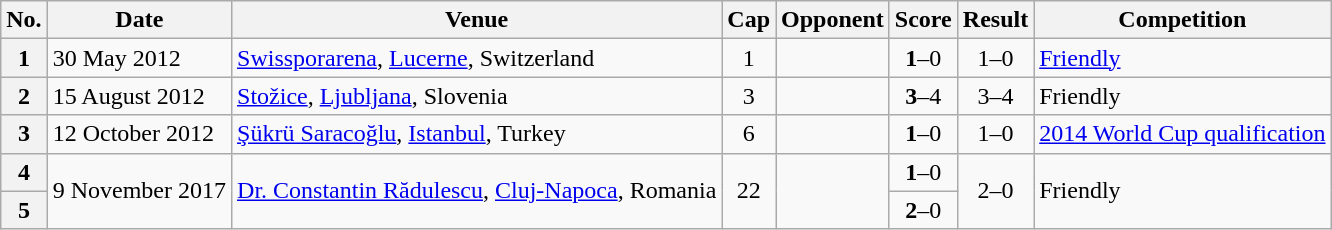<table class="wikitable sortable">
<tr>
<th scope=col>No.</th>
<th scope=col data-sort-type=date>Date</th>
<th scope=col>Venue</th>
<th scope=col>Cap</th>
<th scope=col>Opponent</th>
<th scope=col>Score</th>
<th scope=col>Result</th>
<th scope=col>Competition</th>
</tr>
<tr>
<th scope=row>1</th>
<td>30 May 2012</td>
<td><a href='#'>Swissporarena</a>, <a href='#'>Lucerne</a>, Switzerland</td>
<td align=center>1</td>
<td></td>
<td align=center><strong>1</strong>–0</td>
<td align=center>1–0</td>
<td><a href='#'>Friendly</a></td>
</tr>
<tr>
<th scope=row>2</th>
<td>15 August 2012</td>
<td><a href='#'>Stožice</a>, <a href='#'>Ljubljana</a>, Slovenia</td>
<td align=center>3</td>
<td></td>
<td align=center><strong>3</strong>–4</td>
<td align=center>3–4</td>
<td>Friendly</td>
</tr>
<tr>
<th scope=row>3</th>
<td>12 October 2012</td>
<td><a href='#'>Şükrü Saracoğlu</a>, <a href='#'>Istanbul</a>, Turkey</td>
<td align=center>6</td>
<td></td>
<td align=center><strong>1</strong>–0</td>
<td align=center>1–0</td>
<td><a href='#'>2014 World Cup qualification</a></td>
</tr>
<tr>
<th scope=row>4</th>
<td rowspan=2>9 November 2017</td>
<td rowspan=2><a href='#'>Dr. Constantin Rădulescu</a>, <a href='#'>Cluj-Napoca</a>, Romania</td>
<td rowspan=2 align=center>22</td>
<td rowspan=2></td>
<td align=center><strong>1</strong>–0</td>
<td rowspan=2 align=center>2–0</td>
<td rowspan=2>Friendly</td>
</tr>
<tr>
<th scope=row>5</th>
<td align=center><strong>2</strong>–0</td>
</tr>
</table>
